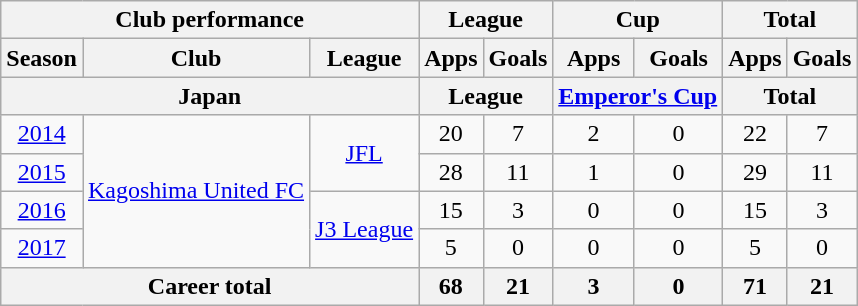<table class="wikitable" style="text-align:center">
<tr>
<th colspan=3>Club performance</th>
<th colspan=2>League</th>
<th colspan=2>Cup</th>
<th colspan=2>Total</th>
</tr>
<tr>
<th>Season</th>
<th>Club</th>
<th>League</th>
<th>Apps</th>
<th>Goals</th>
<th>Apps</th>
<th>Goals</th>
<th>Apps</th>
<th>Goals</th>
</tr>
<tr>
<th colspan=3>Japan</th>
<th colspan=2>League</th>
<th colspan=2><a href='#'>Emperor's Cup</a></th>
<th colspan=2>Total</th>
</tr>
<tr>
<td><a href='#'>2014</a></td>
<td rowspan="4"><a href='#'>Kagoshima United FC</a></td>
<td rowspan="2"><a href='#'>JFL</a></td>
<td>20</td>
<td>7</td>
<td>2</td>
<td>0</td>
<td>22</td>
<td>7</td>
</tr>
<tr>
<td><a href='#'>2015</a></td>
<td>28</td>
<td>11</td>
<td>1</td>
<td>0</td>
<td>29</td>
<td>11</td>
</tr>
<tr>
<td><a href='#'>2016</a></td>
<td rowspan="2"><a href='#'>J3 League</a></td>
<td>15</td>
<td>3</td>
<td>0</td>
<td>0</td>
<td>15</td>
<td>3</td>
</tr>
<tr>
<td><a href='#'>2017</a></td>
<td>5</td>
<td>0</td>
<td>0</td>
<td>0</td>
<td>5</td>
<td>0</td>
</tr>
<tr>
<th colspan=3>Career total</th>
<th>68</th>
<th>21</th>
<th>3</th>
<th>0</th>
<th>71</th>
<th>21</th>
</tr>
</table>
